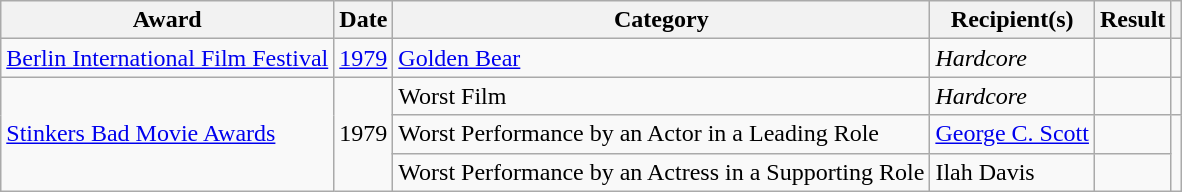<table class="wikitable sortable plainrowheaders">
<tr>
<th>Award</th>
<th>Date</th>
<th>Category</th>
<th>Recipient(s)</th>
<th>Result</th>
<th scope="col" class="unsortable"></th>
</tr>
<tr>
<td><a href='#'>Berlin International Film Festival</a></td>
<td><a href='#'>1979</a></td>
<td><a href='#'>Golden Bear</a></td>
<td><em>Hardcore</em></td>
<td></td>
<td></td>
</tr>
<tr>
<td rowspan="3"><a href='#'>Stinkers Bad Movie Awards</a></td>
<td rowspan="3">1979</td>
<td>Worst Film</td>
<td><em>Hardcore</em></td>
<td></td>
<td></td>
</tr>
<tr>
<td>Worst Performance by an Actor in a Leading Role</td>
<td><a href='#'>George C. Scott</a></td>
<td></td>
<td rowspan="2"></td>
</tr>
<tr>
<td>Worst Performance by an Actress in a Supporting Role</td>
<td>Ilah Davis</td>
<td></td>
</tr>
</table>
